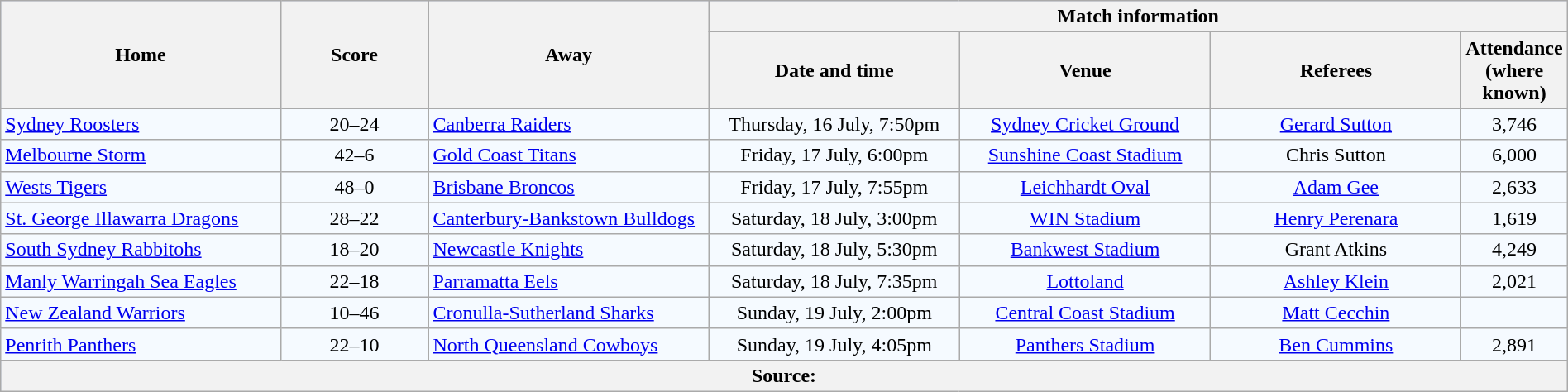<table class="wikitable" style="border-collapse:collapse; text-align:center; width:100%;">
<tr style="background:#c1d8ff;">
<th rowspan="2" style="width:19%;">Home</th>
<th rowspan="2" style="width:10%;">Score</th>
<th rowspan="2" style="width:19%;">Away</th>
<th colspan="6">Match information</th>
</tr>
<tr style="background:#efefef;">
<th width="17%">Date and time</th>
<th width="17%">Venue</th>
<th width="17%">Referees</th>
<th width="5%">Attendance<br>(where known)</th>
</tr>
<tr style="text-align:center; background:#f5faff;">
<td align="left"> <a href='#'>Sydney Roosters</a></td>
<td>20–24</td>
<td align="left"> <a href='#'>Canberra Raiders</a></td>
<td>Thursday, 16 July, 7:50pm</td>
<td><a href='#'>Sydney Cricket Ground</a></td>
<td><a href='#'>Gerard Sutton</a></td>
<td>3,746</td>
</tr>
<tr style="text-align:center; background:#f5faff;">
<td align="left"> <a href='#'>Melbourne Storm</a></td>
<td>42–6</td>
<td align="left"> <a href='#'>Gold Coast Titans</a></td>
<td>Friday, 17 July, 6:00pm</td>
<td><a href='#'>Sunshine Coast Stadium</a></td>
<td>Chris Sutton</td>
<td>6,000</td>
</tr>
<tr style="text-align:center; background:#f5faff;">
<td align="left"> <a href='#'>Wests Tigers</a></td>
<td>48–0</td>
<td align="left"> <a href='#'>Brisbane Broncos</a></td>
<td>Friday, 17 July, 7:55pm</td>
<td><a href='#'>Leichhardt Oval</a></td>
<td><a href='#'>Adam Gee</a></td>
<td>2,633</td>
</tr>
<tr style="text-align:center; background:#f5faff;">
<td align="left"> <a href='#'>St. George Illawarra Dragons</a></td>
<td>28–22</td>
<td align="left"> <a href='#'>Canterbury-Bankstown Bulldogs</a></td>
<td>Saturday, 18 July, 3:00pm</td>
<td><a href='#'>WIN Stadium</a></td>
<td><a href='#'>Henry Perenara</a></td>
<td>1,619</td>
</tr>
<tr style="text-align:center; background:#f5faff;">
<td align="left"> <a href='#'>South Sydney Rabbitohs</a></td>
<td>18–20</td>
<td align="left"> <a href='#'>Newcastle Knights</a></td>
<td>Saturday, 18 July, 5:30pm</td>
<td><a href='#'>Bankwest Stadium</a></td>
<td>Grant Atkins</td>
<td>4,249</td>
</tr>
<tr style="text-align:center; background:#f5faff;">
<td align="left"> <a href='#'>Manly Warringah Sea Eagles</a></td>
<td>22–18</td>
<td align="left"> <a href='#'>Parramatta Eels</a></td>
<td>Saturday, 18 July, 7:35pm</td>
<td><a href='#'>Lottoland</a></td>
<td><a href='#'>Ashley Klein</a></td>
<td>2,021</td>
</tr>
<tr style="text-align:center; background:#f5faff;">
<td align="left"> <a href='#'>New Zealand Warriors</a></td>
<td>10–46</td>
<td align="left"> <a href='#'>Cronulla-Sutherland Sharks</a></td>
<td>Sunday, 19 July, 2:00pm</td>
<td><a href='#'>Central Coast Stadium</a></td>
<td><a href='#'>Matt Cecchin</a></td>
<td></td>
</tr>
<tr style="text-align:center; background:#f5faff;">
<td align="left"> <a href='#'>Penrith Panthers</a></td>
<td>22–10</td>
<td align="left"> <a href='#'>North Queensland Cowboys</a></td>
<td>Sunday, 19 July, 4:05pm</td>
<td><a href='#'>Panthers Stadium</a></td>
<td><a href='#'>Ben Cummins</a></td>
<td>2,891</td>
</tr>
<tr style="background:#c1d8ff;">
<th colspan="7">Source:</th>
</tr>
</table>
